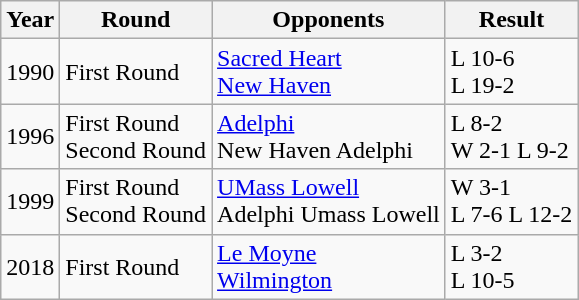<table class="wikitable sortable">
<tr>
<th>Year</th>
<th>Round</th>
<th>Opponents</th>
<th>Result</th>
</tr>
<tr>
<td>1990</td>
<td>First Round</td>
<td><a href='#'>Sacred Heart</a><br><a href='#'>New Haven</a></td>
<td>L 10-6<br>L 19-2</td>
</tr>
<tr>
<td>1996</td>
<td>First Round<br>Second Round</td>
<td><a href='#'>Adelphi</a><br>New Haven
Adelphi</td>
<td>L 8-2<br>W 2-1
L 9-2</td>
</tr>
<tr>
<td>1999</td>
<td>First Round<br>Second Round</td>
<td><a href='#'>UMass Lowell</a><br>Adelphi
Umass Lowell</td>
<td>W 3-1<br>L 7-6
L 12-2</td>
</tr>
<tr>
<td>2018</td>
<td>First Round</td>
<td><a href='#'>Le Moyne</a><br><a href='#'>Wilmington</a></td>
<td>L 3-2<br>L 10-5</td>
</tr>
</table>
